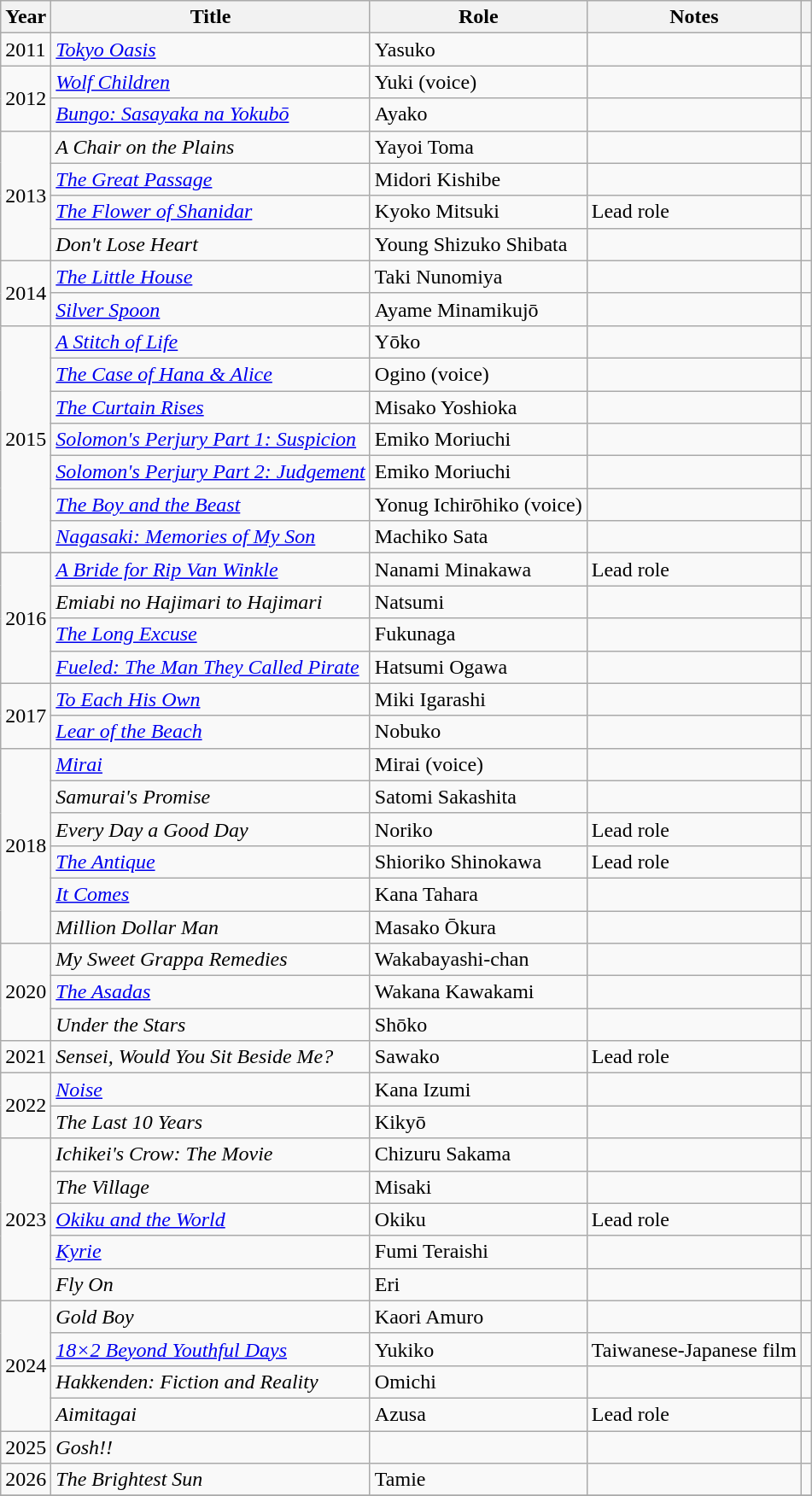<table class="wikitable sortable">
<tr>
<th>Year</th>
<th>Title</th>
<th>Role</th>
<th class="unsortable">Notes</th>
<th class="unsortable"></th>
</tr>
<tr>
<td>2011</td>
<td><em><a href='#'>Tokyo Oasis</a></em></td>
<td>Yasuko</td>
<td></td>
<td></td>
</tr>
<tr>
<td rowspan="2">2012</td>
<td><em><a href='#'>Wolf Children</a></em></td>
<td>Yuki (voice)</td>
<td></td>
<td></td>
</tr>
<tr>
<td><em><a href='#'>Bungo: Sasayaka na Yokubō</a></em></td>
<td>Ayako</td>
<td></td>
<td></td>
</tr>
<tr>
<td rowspan="4">2013</td>
<td><em>A Chair on the Plains</em></td>
<td>Yayoi Toma</td>
<td></td>
<td></td>
</tr>
<tr>
<td><em><a href='#'>The Great Passage</a></em></td>
<td>Midori Kishibe</td>
<td></td>
<td></td>
</tr>
<tr>
<td><em><a href='#'>The Flower of Shanidar</a></em></td>
<td>Kyoko Mitsuki</td>
<td>Lead role</td>
<td></td>
</tr>
<tr>
<td><em>Don't Lose Heart</em></td>
<td>Young Shizuko Shibata</td>
<td></td>
<td></td>
</tr>
<tr>
<td rowspan="2">2014</td>
<td><em><a href='#'>The Little House</a></em></td>
<td>Taki Nunomiya</td>
<td></td>
<td></td>
</tr>
<tr>
<td><em><a href='#'>Silver Spoon</a></em></td>
<td>Ayame Minamikujō</td>
<td></td>
<td></td>
</tr>
<tr>
<td rowspan="7">2015</td>
<td><em><a href='#'>A Stitch of Life</a></em></td>
<td>Yōko</td>
<td></td>
<td></td>
</tr>
<tr>
<td><em><a href='#'>The Case of Hana & Alice</a></em></td>
<td>Ogino (voice)</td>
<td></td>
<td></td>
</tr>
<tr>
<td><em><a href='#'>The Curtain Rises</a></em></td>
<td>Misako Yoshioka</td>
<td></td>
<td></td>
</tr>
<tr>
<td><em><a href='#'>Solomon's Perjury Part 1: Suspicion</a></em></td>
<td>Emiko Moriuchi</td>
<td></td>
<td></td>
</tr>
<tr>
<td><em><a href='#'>Solomon's Perjury Part 2: Judgement</a></em></td>
<td>Emiko Moriuchi</td>
<td></td>
<td></td>
</tr>
<tr>
<td><em><a href='#'>The Boy and the Beast</a></em></td>
<td>Yonug Ichirōhiko (voice)</td>
<td></td>
<td></td>
</tr>
<tr>
<td><em><a href='#'>Nagasaki: Memories of My Son</a></em></td>
<td>Machiko Sata</td>
<td></td>
<td></td>
</tr>
<tr>
<td rowspan="4">2016</td>
<td><em><a href='#'>A Bride for Rip Van Winkle</a></em></td>
<td>Nanami Minakawa</td>
<td>Lead role</td>
<td></td>
</tr>
<tr>
<td><em>Emiabi no Hajimari to Hajimari</em></td>
<td>Natsumi</td>
<td></td>
<td></td>
</tr>
<tr>
<td><em><a href='#'>The Long Excuse</a></em></td>
<td>Fukunaga</td>
<td></td>
<td></td>
</tr>
<tr>
<td><em><a href='#'>Fueled: The Man They Called Pirate</a></em></td>
<td>Hatsumi Ogawa</td>
<td></td>
<td></td>
</tr>
<tr>
<td rowspan="2">2017</td>
<td><em><a href='#'>To Each His Own</a></em></td>
<td>Miki Igarashi</td>
<td></td>
<td></td>
</tr>
<tr>
<td><em><a href='#'>Lear of the Beach</a></em></td>
<td>Nobuko</td>
<td></td>
<td></td>
</tr>
<tr>
<td rowspan="6">2018</td>
<td><em><a href='#'>Mirai</a></em></td>
<td>Mirai (voice)</td>
<td></td>
<td></td>
</tr>
<tr>
<td><em>Samurai's Promise</em></td>
<td>Satomi Sakashita</td>
<td></td>
<td></td>
</tr>
<tr>
<td><em>Every Day a Good Day</em></td>
<td>Noriko</td>
<td>Lead role</td>
<td></td>
</tr>
<tr>
<td><em><a href='#'>The Antique</a></em></td>
<td>Shioriko Shinokawa</td>
<td>Lead role</td>
<td></td>
</tr>
<tr>
<td><em><a href='#'>It Comes</a></em></td>
<td>Kana Tahara</td>
<td></td>
<td></td>
</tr>
<tr>
<td><em>Million Dollar Man</em></td>
<td>Masako Ōkura</td>
<td></td>
<td></td>
</tr>
<tr>
<td rowspan="3">2020</td>
<td><em>My Sweet Grappa Remedies</em></td>
<td>Wakabayashi-chan</td>
<td></td>
<td></td>
</tr>
<tr>
<td><em><a href='#'>The Asadas</a></em></td>
<td>Wakana Kawakami</td>
<td></td>
<td></td>
</tr>
<tr>
<td><em>Under the Stars</em></td>
<td>Shōko</td>
<td></td>
<td></td>
</tr>
<tr>
<td>2021</td>
<td><em>Sensei, Would You Sit Beside Me?</em></td>
<td>Sawako</td>
<td>Lead role</td>
<td></td>
</tr>
<tr>
<td rowspan="2">2022</td>
<td><em><a href='#'>Noise</a></em></td>
<td>Kana Izumi</td>
<td></td>
<td></td>
</tr>
<tr>
<td><em>The Last 10 Years</em></td>
<td>Kikyō</td>
<td></td>
<td></td>
</tr>
<tr>
<td rowspan=5>2023</td>
<td><em>Ichikei's Crow: The Movie</em></td>
<td>Chizuru Sakama</td>
<td></td>
<td></td>
</tr>
<tr>
<td><em>The Village</em></td>
<td>Misaki</td>
<td></td>
<td></td>
</tr>
<tr>
<td><em><a href='#'>Okiku and the World</a></em></td>
<td>Okiku</td>
<td>Lead role</td>
<td></td>
</tr>
<tr>
<td><em><a href='#'>Kyrie</a></em></td>
<td>Fumi Teraishi</td>
<td></td>
<td></td>
</tr>
<tr>
<td><em>Fly On</em></td>
<td>Eri</td>
<td></td>
<td></td>
</tr>
<tr>
<td rowspan=4>2024</td>
<td><em>Gold Boy</em></td>
<td>Kaori Amuro</td>
<td></td>
<td></td>
</tr>
<tr>
<td><em><a href='#'>18×2 Beyond Youthful Days</a></em></td>
<td>Yukiko</td>
<td>Taiwanese-Japanese film</td>
<td></td>
</tr>
<tr>
<td><em>Hakkenden: Fiction and Reality</em></td>
<td>Omichi</td>
<td></td>
<td></td>
</tr>
<tr>
<td><em>Aimitagai</em></td>
<td>Azusa</td>
<td>Lead role</td>
<td></td>
</tr>
<tr>
<td rowspan=1>2025</td>
<td><em>Gosh!!</em></td>
<td></td>
<td></td>
<td></td>
</tr>
<tr>
<td rowspan=1>2026</td>
<td><em>The Brightest Sun</em></td>
<td>Tamie</td>
<td></td>
<td></td>
</tr>
<tr>
</tr>
</table>
